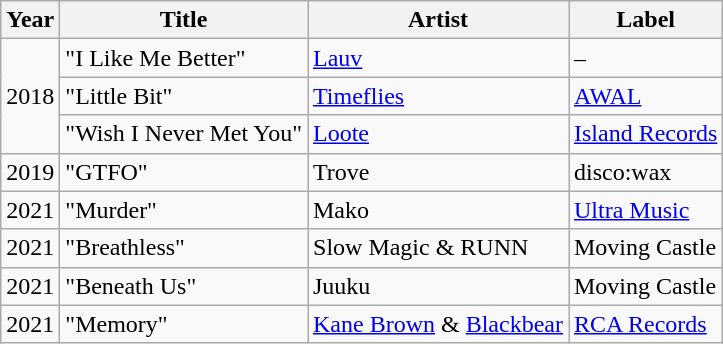<table class="wikitable">
<tr>
<th>Year</th>
<th>Title</th>
<th>Artist</th>
<th>Label</th>
</tr>
<tr>
<td align="left" rowspan="3">2018</td>
<td>"I Like Me Better"</td>
<td><a href='#'>Lauv</a></td>
<td>–</td>
</tr>
<tr>
<td>"Little Bit"</td>
<td><a href='#'>Timeflies</a></td>
<td><a href='#'>AWAL</a></td>
</tr>
<tr>
<td>"Wish I Never Met You"</td>
<td><a href='#'>Loote</a></td>
<td><a href='#'>Island Records</a></td>
</tr>
<tr>
<td>2019</td>
<td>"GTFO"</td>
<td>Trove</td>
<td>disco:wax</td>
</tr>
<tr>
<td>2021</td>
<td>"Murder"</td>
<td>Mako</td>
<td><a href='#'>Ultra Music</a></td>
</tr>
<tr>
<td>2021</td>
<td>"Breathless"</td>
<td>Slow Magic & RUNN</td>
<td>Moving Castle</td>
</tr>
<tr>
<td>2021</td>
<td>"Beneath Us"</td>
<td>Juuku</td>
<td>Moving Castle</td>
</tr>
<tr>
<td>2021</td>
<td>"Memory"</td>
<td><a href='#'>Kane Brown</a> & <a href='#'>Blackbear</a></td>
<td><a href='#'>RCA Records</a></td>
</tr>
</table>
